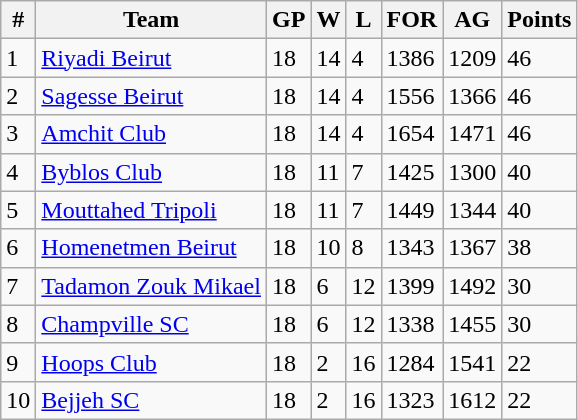<table class="wikitable">
<tr>
<th>#</th>
<th>Team</th>
<th>GP</th>
<th>W</th>
<th>L</th>
<th>FOR</th>
<th>AG</th>
<th>Points</th>
</tr>
<tr>
<td>1</td>
<td><a href='#'>Riyadi Beirut</a></td>
<td>18</td>
<td>14</td>
<td>4</td>
<td>1386</td>
<td>1209</td>
<td>46</td>
</tr>
<tr>
<td>2</td>
<td><a href='#'>Sagesse Beirut</a></td>
<td>18</td>
<td>14</td>
<td>4</td>
<td>1556</td>
<td>1366</td>
<td>46</td>
</tr>
<tr>
<td>3</td>
<td><a href='#'>Amchit Club</a></td>
<td>18</td>
<td>14</td>
<td>4</td>
<td>1654</td>
<td>1471</td>
<td>46</td>
</tr>
<tr>
<td>4</td>
<td><a href='#'>Byblos Club</a></td>
<td>18</td>
<td>11</td>
<td>7</td>
<td>1425</td>
<td>1300</td>
<td>40</td>
</tr>
<tr>
<td>5</td>
<td><a href='#'>Mouttahed Tripoli</a></td>
<td>18</td>
<td>11</td>
<td>7</td>
<td>1449</td>
<td>1344</td>
<td>40</td>
</tr>
<tr>
<td>6</td>
<td><a href='#'>Homenetmen Beirut</a></td>
<td>18</td>
<td>10</td>
<td>8</td>
<td>1343</td>
<td>1367</td>
<td>38</td>
</tr>
<tr>
<td>7</td>
<td><a href='#'>Tadamon Zouk Mikael</a></td>
<td>18</td>
<td>6</td>
<td>12</td>
<td>1399</td>
<td>1492</td>
<td>30</td>
</tr>
<tr>
<td>8</td>
<td><a href='#'>Champville SC</a></td>
<td>18</td>
<td>6</td>
<td>12</td>
<td>1338</td>
<td>1455</td>
<td>30</td>
</tr>
<tr>
<td>9</td>
<td><a href='#'>Hoops Club</a></td>
<td>18</td>
<td>2</td>
<td>16</td>
<td>1284</td>
<td>1541</td>
<td>22</td>
</tr>
<tr>
<td>10</td>
<td><a href='#'>Bejjeh SC</a></td>
<td>18</td>
<td>2</td>
<td>16</td>
<td>1323</td>
<td>1612</td>
<td>22</td>
</tr>
</table>
